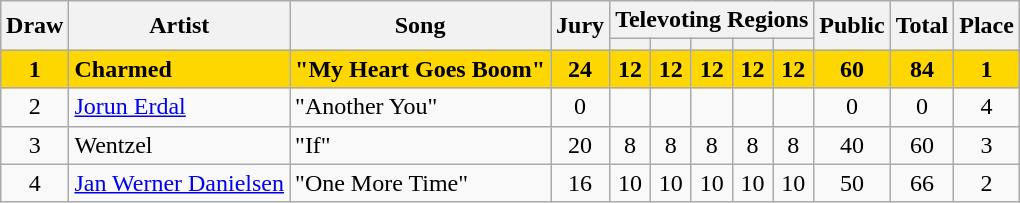<table class="sortable wikitable plainrowheaders" style="margin: 1em auto 1em auto; text-align:center">
<tr>
<th rowspan="2">Draw</th>
<th rowspan="2">Artist</th>
<th rowspan="2">Song</th>
<th rowspan="2">Jury</th>
<th colspan="5" class="unsortable">Televoting Regions</th>
<th rowspan="2">Public</th>
<th rowspan="2">Total</th>
<th rowspan="2">Place</th>
</tr>
<tr>
<th></th>
<th></th>
<th></th>
<th></th>
<th></th>
</tr>
<tr style="font-weight:bold; background:gold;">
<td>1</td>
<td align="left">Charmed</td>
<td align="left">"My Heart Goes Boom"</td>
<td>24</td>
<td>12</td>
<td>12</td>
<td>12</td>
<td>12</td>
<td>12</td>
<td>60</td>
<td>84</td>
<td>1</td>
</tr>
<tr>
<td>2</td>
<td align="left"><a href='#'>Jorun Erdal</a></td>
<td align="left">"Another You"</td>
<td>0</td>
<td></td>
<td></td>
<td></td>
<td></td>
<td></td>
<td>0</td>
<td>0</td>
<td>4</td>
</tr>
<tr>
<td>3</td>
<td align="left">Wentzel</td>
<td align="left">"If"</td>
<td>20</td>
<td>8</td>
<td>8</td>
<td>8</td>
<td>8</td>
<td>8</td>
<td>40</td>
<td>60</td>
<td>3</td>
</tr>
<tr>
<td>4</td>
<td align="left"><a href='#'>Jan Werner Danielsen</a></td>
<td align="left">"One More Time"</td>
<td>16</td>
<td>10</td>
<td>10</td>
<td>10</td>
<td>10</td>
<td>10</td>
<td>50</td>
<td>66</td>
<td>2</td>
</tr>
</table>
